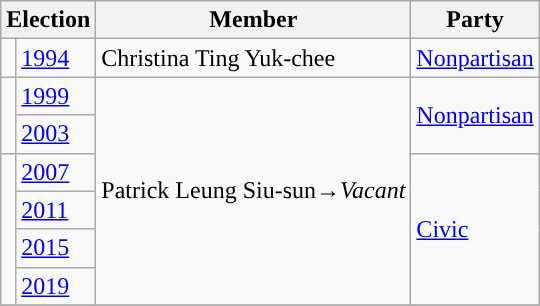<table class="wikitable">
<tr>
<th colspan="2">Election</th>
<th>Member</th>
<th>Party</th>
</tr>
<tr>
<td style="background-color: "></td>
<td><a href='#'>1994</a></td>
<td>Christina Ting Yuk-chee</td>
<td><a href='#'>Nonpartisan</a></td>
</tr>
<tr>
<td rowspan="2" style="background-color: "></td>
<td><a href='#'>1999</a></td>
<td rowspan="6">Patrick Leung Siu-sun→<em>Vacant</em></td>
<td rowspan="2"><a href='#'>Nonpartisan</a></td>
</tr>
<tr>
<td><a href='#'>2003</a></td>
</tr>
<tr>
<td rowspan="4" style="background-color: "></td>
<td><a href='#'>2007</a></td>
<td rowspan="4"><a href='#'>Civic</a></td>
</tr>
<tr>
<td><a href='#'>2011</a></td>
</tr>
<tr>
<td><a href='#'>2015</a></td>
</tr>
<tr>
<td><a href='#'>2019</a></td>
</tr>
<tr>
</tr>
</table>
